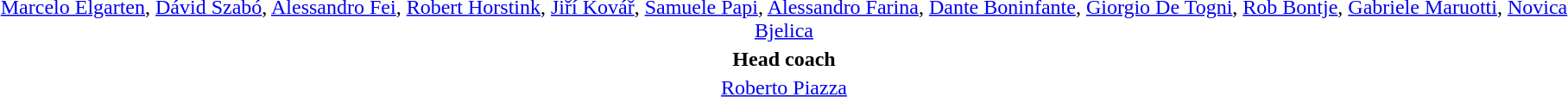<table style="text-align: center; margin-top: 2em; margin-left: auto; margin-right: auto">
<tr>
<td><a href='#'>Marcelo Elgarten</a>, <a href='#'>Dávid Szabó</a>, <a href='#'>Alessandro Fei</a>, <a href='#'>Robert Horstink</a>, <a href='#'>Jiří Kovář</a>, <a href='#'>Samuele Papi</a>, <a href='#'>Alessandro Farina</a>, <a href='#'>Dante Boninfante</a>, <a href='#'>Giorgio De Togni</a>, <a href='#'>Rob Bontje</a>, <a href='#'>Gabriele Maruotti</a>, <a href='#'>Novica Bjelica</a></td>
</tr>
<tr>
<td><strong>Head coach</strong></td>
</tr>
<tr>
<td><a href='#'>Roberto Piazza</a></td>
</tr>
</table>
